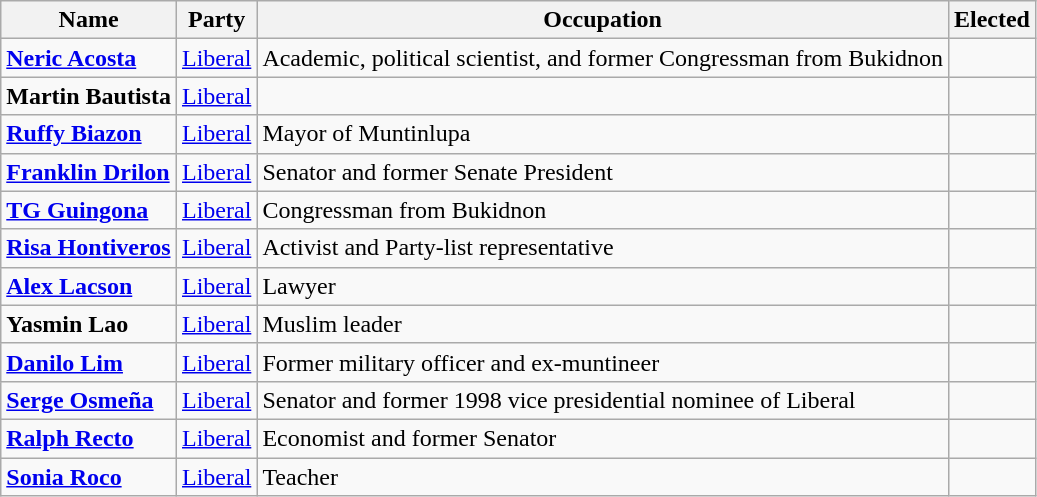<table class="wikitable">
<tr>
<th>Name</th>
<th>Party</th>
<th>Occupation</th>
<th>Elected</th>
</tr>
<tr>
<td><strong><a href='#'>Neric Acosta</a></strong></td>
<td><a href='#'>Liberal</a></td>
<td>Academic, political scientist, and former Congressman from Bukidnon</td>
<td></td>
</tr>
<tr>
<td><strong>Martin Bautista</strong></td>
<td><a href='#'>Liberal</a></td>
<td></td>
<td></td>
</tr>
<tr>
<td><strong><a href='#'>Ruffy Biazon</a></strong></td>
<td><a href='#'>Liberal</a></td>
<td>Mayor of Muntinlupa</td>
<td></td>
</tr>
<tr>
<td><strong><a href='#'>Franklin Drilon</a></strong></td>
<td><a href='#'>Liberal</a></td>
<td>Senator and former Senate President</td>
<td></td>
</tr>
<tr>
<td><strong><a href='#'>TG Guingona</a></strong></td>
<td><a href='#'>Liberal</a></td>
<td>Congressman from Bukidnon</td>
<td></td>
</tr>
<tr>
<td><strong><a href='#'>Risa Hontiveros</a></strong></td>
<td><a href='#'>Liberal</a></td>
<td>Activist and Party-list representative</td>
<td></td>
</tr>
<tr>
<td><a href='#'><strong>Alex Lacson</strong></a></td>
<td><a href='#'>Liberal</a></td>
<td>Lawyer</td>
<td></td>
</tr>
<tr>
<td><strong>Yasmin Lao</strong></td>
<td><a href='#'>Liberal</a></td>
<td>Muslim leader</td>
<td></td>
</tr>
<tr>
<td><strong><a href='#'>Danilo Lim</a></strong></td>
<td><a href='#'>Liberal</a></td>
<td>Former military officer and ex-muntineer</td>
<td></td>
</tr>
<tr>
<td><strong><a href='#'>Serge Osmeña</a></strong></td>
<td><a href='#'>Liberal</a></td>
<td>Senator and former 1998 vice presidential nominee of Liberal</td>
<td></td>
</tr>
<tr>
<td><strong><a href='#'>Ralph Recto</a></strong></td>
<td><a href='#'>Liberal</a></td>
<td>Economist and former Senator</td>
<td></td>
</tr>
<tr>
<td><strong><a href='#'>Sonia Roco</a></strong></td>
<td><a href='#'>Liberal</a></td>
<td>Teacher</td>
<td></td>
</tr>
</table>
